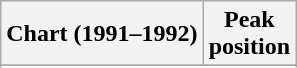<table class="wikitable sortable">
<tr>
<th align="left">Chart (1991–1992)</th>
<th align="center">Peak<br>position</th>
</tr>
<tr>
</tr>
<tr>
</tr>
</table>
